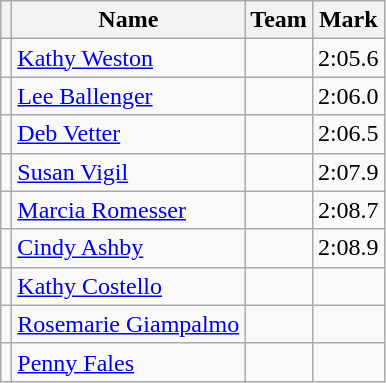<table class=wikitable>
<tr>
<th></th>
<th>Name</th>
<th>Team</th>
<th>Mark</th>
</tr>
<tr>
<td></td>
<td><a href='#'>Kathy Weston</a></td>
<td></td>
<td>2:05.6</td>
</tr>
<tr>
<td></td>
<td><a href='#'>Lee Ballenger</a></td>
<td></td>
<td>2:06.0</td>
</tr>
<tr>
<td></td>
<td><a href='#'>Deb Vetter</a></td>
<td></td>
<td>2:06.5</td>
</tr>
<tr>
<td></td>
<td><a href='#'>Susan Vigil</a></td>
<td></td>
<td>2:07.9</td>
</tr>
<tr>
<td></td>
<td><a href='#'>Marcia Romesser</a></td>
<td></td>
<td>2:08.7</td>
</tr>
<tr>
<td></td>
<td><a href='#'>Cindy Ashby</a></td>
<td></td>
<td>2:08.9</td>
</tr>
<tr>
<td></td>
<td><a href='#'>Kathy Costello</a></td>
<td></td>
<td></td>
</tr>
<tr>
<td></td>
<td><a href='#'>Rosemarie Giampalmo</a></td>
<td></td>
<td></td>
</tr>
<tr>
<td></td>
<td><a href='#'>Penny Fales</a></td>
<td></td>
<td></td>
</tr>
</table>
